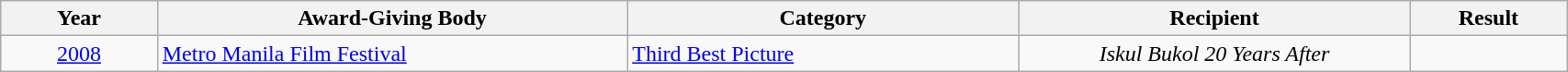<table | width="90%" class="wikitable sortable">
<tr>
<th style="width:10%;">Year</th>
<th style="width:30%;">Award-Giving Body</th>
<th style="width:25%;">Category</th>
<th style="width:25%;">Recipient</th>
<th style="width:10%;">Result</th>
</tr>
<tr>
<td style="text-align:center;"><a href='#'>2008</a></td>
<td style="text-align:left;"><a href='#'>Metro Manila Film Festival</a></td>
<td style="text-align:left;"><a href='#'>Third Best Picture</a></td>
<td style="text-align:center;"><em>Iskul Bukol 20 Years After</em></td>
<td></td>
</tr>
</table>
